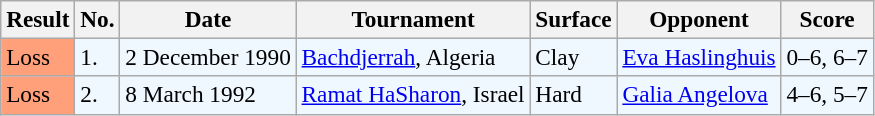<table class="sortable wikitable" style="font-size:97%;">
<tr>
<th>Result</th>
<th>No.</th>
<th>Date</th>
<th>Tournament</th>
<th>Surface</th>
<th>Opponent</th>
<th>Score</th>
</tr>
<tr style="background:#f0f8ff;">
<td style="background:#ffa07a;">Loss</td>
<td>1.</td>
<td>2 December 1990</td>
<td><a href='#'>Bachdjerrah</a>, Algeria</td>
<td>Clay</td>
<td> <a href='#'>Eva Haslinghuis</a></td>
<td>0–6, 6–7</td>
</tr>
<tr style="background:#f0f8ff;">
<td style="background:#ffa07a;">Loss</td>
<td>2.</td>
<td>8 March 1992</td>
<td><a href='#'>Ramat HaSharon</a>, Israel</td>
<td>Hard</td>
<td> <a href='#'>Galia Angelova</a></td>
<td>4–6, 5–7</td>
</tr>
</table>
